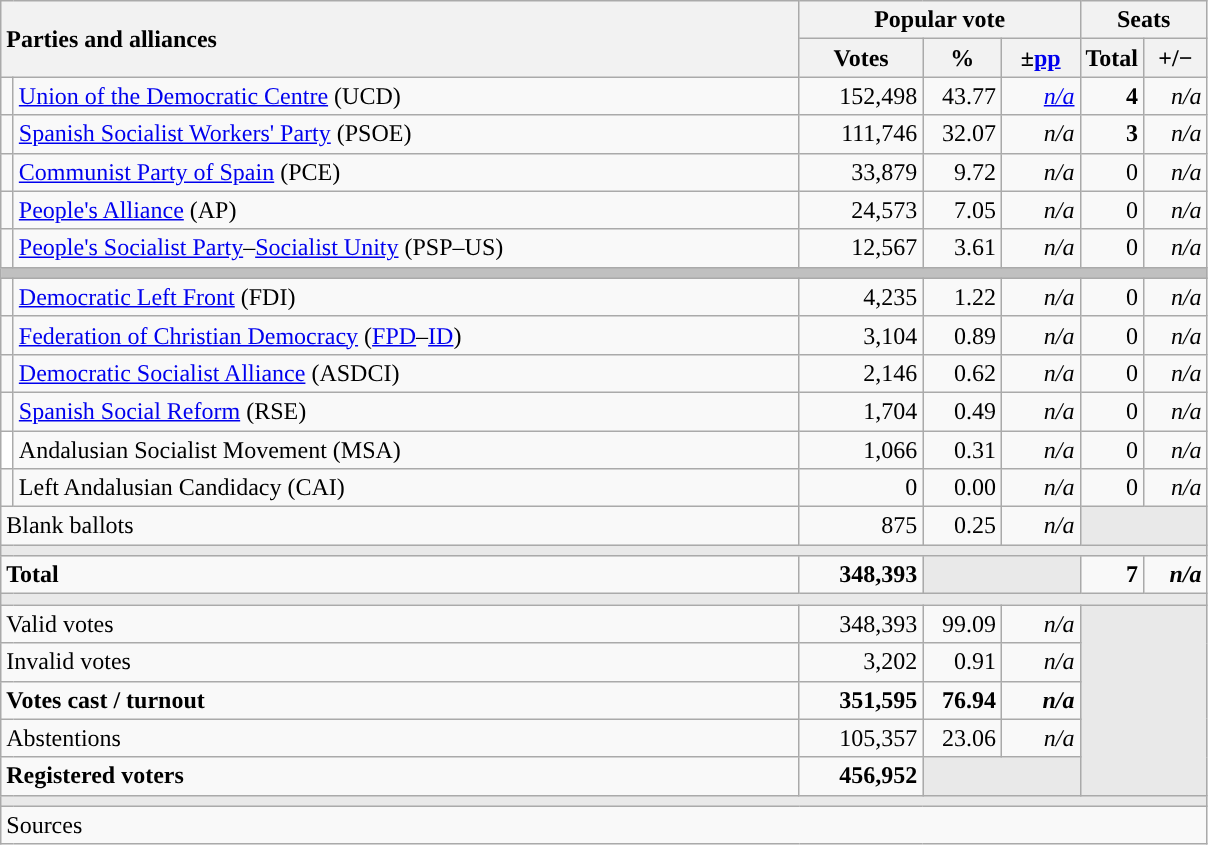<table class="wikitable" style="text-align:right;">
<tr>
<th style="text-align:left;" rowspan="2" colspan="2" width="525">Parties and alliances</th>
<th colspan="3">Popular vote</th>
<th colspan="2">Seats</th>
</tr>
<tr>
<th width="75">Votes</th>
<th width="45">%</th>
<th width="45">±<a href='#'>pp</a></th>
<th width="35">Total</th>
<th width="35">+/−</th>
</tr>
<tr>
<td width="1" style="color:inherit;background:"></td>
<td align="left"><a href='#'>Union of the Democratic Centre</a> (UCD)</td>
<td>152,498</td>
<td>43.77</td>
<td><em><a href='#'>n/a</a></em></td>
<td><strong>4</strong></td>
<td><em>n/a</em></td>
</tr>
<tr>
<td style="color:inherit;background:"></td>
<td align="left"><a href='#'>Spanish Socialist Workers' Party</a> (PSOE)</td>
<td>111,746</td>
<td>32.07</td>
<td><em>n/a</em></td>
<td><strong>3</strong></td>
<td><em>n/a</em></td>
</tr>
<tr>
<td style="color:inherit;background:"></td>
<td align="left"><a href='#'>Communist Party of Spain</a> (PCE)</td>
<td>33,879</td>
<td>9.72</td>
<td><em>n/a</em></td>
<td>0</td>
<td><em>n/a</em></td>
</tr>
<tr>
<td style="color:inherit;background:"></td>
<td align="left"><a href='#'>People's Alliance</a> (AP)</td>
<td>24,573</td>
<td>7.05</td>
<td><em>n/a</em></td>
<td>0</td>
<td><em>n/a</em></td>
</tr>
<tr>
<td style="color:inherit;background:"></td>
<td align="left"><a href='#'>People's Socialist Party</a>–<a href='#'>Socialist Unity</a> (PSP–US)</td>
<td>12,567</td>
<td>3.61</td>
<td><em>n/a</em></td>
<td>0</td>
<td><em>n/a</em></td>
</tr>
<tr>
<td colspan="7" bgcolor="#C0C0C0"></td>
</tr>
<tr>
<td style="color:inherit;background:"></td>
<td align="left"><a href='#'>Democratic Left Front</a> (FDI)</td>
<td>4,235</td>
<td>1.22</td>
<td><em>n/a</em></td>
<td>0</td>
<td><em>n/a</em></td>
</tr>
<tr>
<td style="color:inherit;background:"></td>
<td align="left"><a href='#'>Federation of Christian Democracy</a> (<a href='#'>FPD</a>–<a href='#'>ID</a>)</td>
<td>3,104</td>
<td>0.89</td>
<td><em>n/a</em></td>
<td>0</td>
<td><em>n/a</em></td>
</tr>
<tr>
<td style="color:inherit;background:"></td>
<td align="left"><a href='#'>Democratic Socialist Alliance</a> (ASDCI)</td>
<td>2,146</td>
<td>0.62</td>
<td><em>n/a</em></td>
<td>0</td>
<td><em>n/a</em></td>
</tr>
<tr>
<td style="color:inherit;background:"></td>
<td align="left"><a href='#'>Spanish Social Reform</a> (RSE)</td>
<td>1,704</td>
<td>0.49</td>
<td><em>n/a</em></td>
<td>0</td>
<td><em>n/a</em></td>
</tr>
<tr>
<td bgcolor="white"></td>
<td align="left">Andalusian Socialist Movement (MSA)</td>
<td>1,066</td>
<td>0.31</td>
<td><em>n/a</em></td>
<td>0</td>
<td><em>n/a</em></td>
</tr>
<tr>
<td style="color:inherit;background:"></td>
<td align="left">Left Andalusian Candidacy (CAI)</td>
<td>0</td>
<td>0.00</td>
<td><em>n/a</em></td>
<td>0</td>
<td><em>n/a</em></td>
</tr>
<tr>
<td align="left" colspan="2">Blank ballots</td>
<td>875</td>
<td>0.25</td>
<td><em>n/a</em></td>
<td bgcolor="#E9E9E9" colspan="2"></td>
</tr>
<tr>
<td colspan="7" bgcolor="#E9E9E9"></td>
</tr>
<tr style="font-weight:bold;">
<td align="left" colspan="2">Total</td>
<td>348,393</td>
<td bgcolor="#E9E9E9" colspan="2"></td>
<td>7</td>
<td><em>n/a</em></td>
</tr>
<tr>
<td colspan="7" bgcolor="#E9E9E9"></td>
</tr>
<tr>
<td align="left" colspan="2">Valid votes</td>
<td>348,393</td>
<td>99.09</td>
<td><em>n/a</em></td>
<td bgcolor="#E9E9E9" colspan="2" rowspan="5"></td>
</tr>
<tr>
<td align="left" colspan="2">Invalid votes</td>
<td>3,202</td>
<td>0.91</td>
<td><em>n/a</em></td>
</tr>
<tr style="font-weight:bold;">
<td align="left" colspan="2">Votes cast / turnout</td>
<td>351,595</td>
<td>76.94</td>
<td><em>n/a</em></td>
</tr>
<tr>
<td align="left" colspan="2">Abstentions</td>
<td>105,357</td>
<td>23.06</td>
<td><em>n/a</em></td>
</tr>
<tr style="font-weight:bold;">
<td align="left" colspan="2">Registered voters</td>
<td>456,952</td>
<td bgcolor="#E9E9E9" colspan="2"></td>
</tr>
<tr>
<td colspan="7" bgcolor="#E9E9E9"></td>
</tr>
<tr>
<td align="left" colspan="7">Sources</td>
</tr>
</table>
